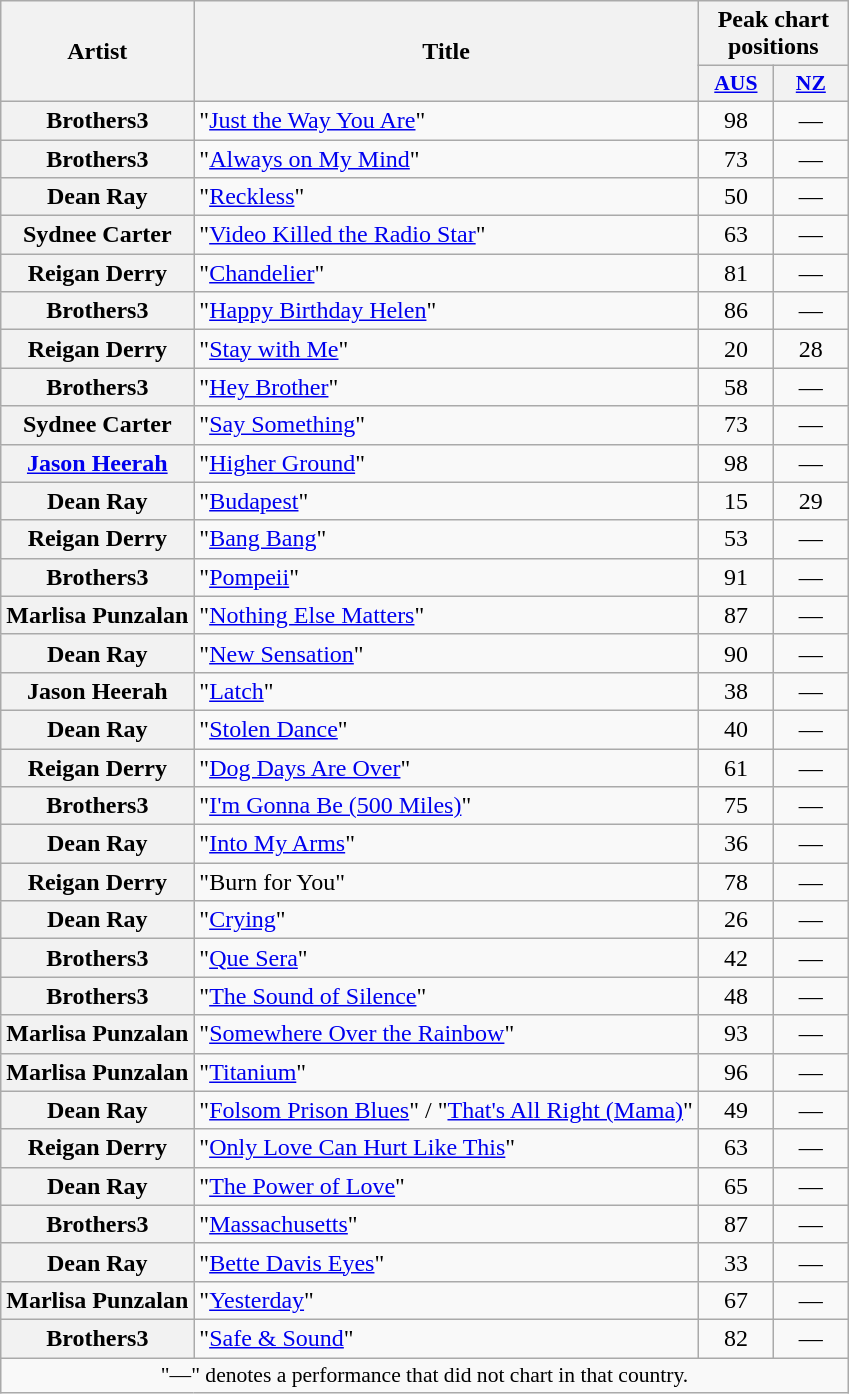<table class="wikitable plainrowheaders" style="text-align:center;">
<tr>
<th scope="col" rowspan="2">Artist</th>
<th scope="col" rowspan="2">Title</th>
<th scope="col" colspan="2">Peak chart positions</th>
</tr>
<tr>
<th scope="col" style="width:3em;font-size:90%;"><a href='#'>AUS</a><br></th>
<th scope="col" style="width:3em;font-size:90%;"><a href='#'>NZ</a><br></th>
</tr>
<tr>
<th scope="row">Brothers3</th>
<td style="text-align:left;">"<a href='#'>Just the Way You Are</a>"</td>
<td>98</td>
<td>—</td>
</tr>
<tr>
<th scope="row">Brothers3</th>
<td style="text-align:left;">"<a href='#'>Always on My Mind</a>"</td>
<td>73</td>
<td>—</td>
</tr>
<tr>
<th scope="row">Dean Ray</th>
<td style="text-align:left;">"<a href='#'>Reckless</a>"</td>
<td>50</td>
<td>—</td>
</tr>
<tr>
<th scope="row">Sydnee Carter</th>
<td style="text-align:left;">"<a href='#'>Video Killed the Radio Star</a>"</td>
<td>63</td>
<td>—</td>
</tr>
<tr>
<th scope="row">Reigan Derry</th>
<td style="text-align:left;">"<a href='#'>Chandelier</a>"</td>
<td>81</td>
<td>—</td>
</tr>
<tr>
<th scope="row">Brothers3</th>
<td style="text-align:left;">"<a href='#'>Happy Birthday Helen</a>"</td>
<td>86</td>
<td>—</td>
</tr>
<tr>
<th scope="row">Reigan Derry</th>
<td style="text-align:left;">"<a href='#'>Stay with Me</a>"</td>
<td>20</td>
<td>28</td>
</tr>
<tr>
<th scope="row">Brothers3</th>
<td style="text-align:left;">"<a href='#'>Hey Brother</a>"</td>
<td>58</td>
<td>—</td>
</tr>
<tr>
<th scope="row">Sydnee Carter</th>
<td style="text-align:left;">"<a href='#'>Say Something</a>"</td>
<td>73</td>
<td>—</td>
</tr>
<tr>
<th scope="row"><a href='#'>Jason Heerah</a></th>
<td style="text-align:left;">"<a href='#'>Higher Ground</a>"</td>
<td>98</td>
<td>—</td>
</tr>
<tr>
<th scope="row">Dean Ray</th>
<td style="text-align:left;">"<a href='#'>Budapest</a>"</td>
<td>15</td>
<td>29</td>
</tr>
<tr>
<th scope="row">Reigan Derry</th>
<td style="text-align:left;">"<a href='#'>Bang Bang</a>"</td>
<td>53</td>
<td>—</td>
</tr>
<tr>
<th scope="row">Brothers3</th>
<td style="text-align:left;">"<a href='#'>Pompeii</a>"</td>
<td>91</td>
<td>—</td>
</tr>
<tr>
<th scope="row">Marlisa Punzalan</th>
<td style="text-align:left;">"<a href='#'>Nothing Else Matters</a>"</td>
<td>87</td>
<td>—</td>
</tr>
<tr>
<th scope="row">Dean Ray</th>
<td style="text-align:left;">"<a href='#'>New Sensation</a>"</td>
<td>90</td>
<td>—</td>
</tr>
<tr>
<th scope="row">Jason Heerah</th>
<td style="text-align:left;">"<a href='#'>Latch</a>"</td>
<td>38</td>
<td>—</td>
</tr>
<tr>
<th scope="row">Dean Ray</th>
<td style="text-align:left;">"<a href='#'>Stolen Dance</a>"</td>
<td>40</td>
<td>—</td>
</tr>
<tr>
<th scope="row">Reigan Derry</th>
<td style="text-align:left;">"<a href='#'>Dog Days Are Over</a>"</td>
<td>61</td>
<td>—</td>
</tr>
<tr>
<th scope="row">Brothers3</th>
<td style="text-align:left;">"<a href='#'>I'm Gonna Be (500 Miles)</a>"</td>
<td>75</td>
<td>—</td>
</tr>
<tr>
<th scope="row">Dean Ray</th>
<td style="text-align:left;">"<a href='#'>Into My Arms</a>"</td>
<td>36</td>
<td>—</td>
</tr>
<tr>
<th scope="row">Reigan Derry</th>
<td style="text-align:left;">"Burn for You"</td>
<td>78</td>
<td>—</td>
</tr>
<tr>
<th scope="row">Dean Ray</th>
<td style="text-align:left;">"<a href='#'>Crying</a>"</td>
<td>26</td>
<td>—</td>
</tr>
<tr>
<th scope="row">Brothers3</th>
<td style="text-align:left;">"<a href='#'>Que Sera</a>"</td>
<td>42</td>
<td>—</td>
</tr>
<tr>
<th scope="row">Brothers3</th>
<td style="text-align:left;">"<a href='#'>The Sound of Silence</a>"</td>
<td>48</td>
<td>—</td>
</tr>
<tr>
<th scope="row">Marlisa Punzalan</th>
<td style="text-align:left;">"<a href='#'>Somewhere Over the Rainbow</a>"</td>
<td>93</td>
<td>—</td>
</tr>
<tr>
<th scope="row">Marlisa Punzalan</th>
<td style="text-align:left;">"<a href='#'>Titanium</a>"</td>
<td>96</td>
<td>—</td>
</tr>
<tr>
<th scope="row">Dean Ray</th>
<td style="text-align:left;">"<a href='#'>Folsom Prison Blues</a>" / "<a href='#'>That's All Right (Mama)</a>"</td>
<td>49</td>
<td>—</td>
</tr>
<tr>
<th scope="row">Reigan Derry</th>
<td style="text-align:left;">"<a href='#'>Only Love Can Hurt Like This</a>"</td>
<td>63</td>
<td>—</td>
</tr>
<tr>
<th scope="row">Dean Ray</th>
<td style="text-align:left;">"<a href='#'>The Power of Love</a>"</td>
<td>65</td>
<td>—</td>
</tr>
<tr>
<th scope="row">Brothers3</th>
<td style="text-align:left;">"<a href='#'>Massachusetts</a>"</td>
<td>87</td>
<td>—</td>
</tr>
<tr>
<th scope="row">Dean Ray</th>
<td style="text-align:left;">"<a href='#'>Bette Davis Eyes</a>"</td>
<td>33</td>
<td>—</td>
</tr>
<tr>
<th scope="row">Marlisa Punzalan</th>
<td style="text-align:left;">"<a href='#'>Yesterday</a>"</td>
<td>67</td>
<td>—</td>
</tr>
<tr>
<th scope="row">Brothers3</th>
<td style="text-align:left;">"<a href='#'>Safe & Sound</a>"</td>
<td>82</td>
<td>—</td>
</tr>
<tr>
<td colspan="4" style="font-size:90%">"—" denotes a performance that did not chart in that country.</td>
</tr>
</table>
